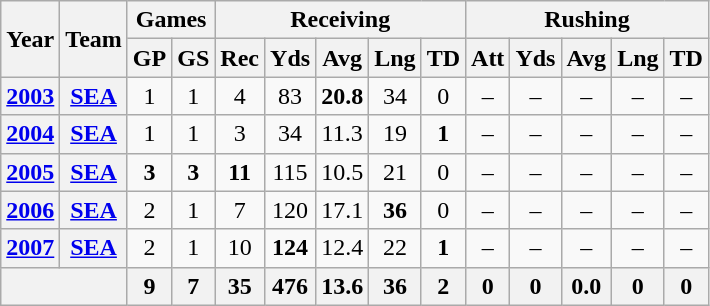<table class="wikitable" style="text-align:center;">
<tr>
<th rowspan="2">Year</th>
<th rowspan="2">Team</th>
<th colspan="2">Games</th>
<th colspan="5">Receiving</th>
<th colspan="5">Rushing</th>
</tr>
<tr>
<th>GP</th>
<th>GS</th>
<th>Rec</th>
<th>Yds</th>
<th>Avg</th>
<th>Lng</th>
<th>TD</th>
<th>Att</th>
<th>Yds</th>
<th>Avg</th>
<th>Lng</th>
<th>TD</th>
</tr>
<tr>
<th><a href='#'>2003</a></th>
<th><a href='#'>SEA</a></th>
<td>1</td>
<td>1</td>
<td>4</td>
<td>83</td>
<td><strong>20.8</strong></td>
<td>34</td>
<td>0</td>
<td>–</td>
<td>–</td>
<td>–</td>
<td>–</td>
<td>–</td>
</tr>
<tr>
<th><a href='#'>2004</a></th>
<th><a href='#'>SEA</a></th>
<td>1</td>
<td>1</td>
<td>3</td>
<td>34</td>
<td>11.3</td>
<td>19</td>
<td><strong>1</strong></td>
<td>–</td>
<td>–</td>
<td>–</td>
<td>–</td>
<td>–</td>
</tr>
<tr>
<th><a href='#'>2005</a></th>
<th><a href='#'>SEA</a></th>
<td><strong>3</strong></td>
<td><strong>3</strong></td>
<td><strong>11</strong></td>
<td>115</td>
<td>10.5</td>
<td>21</td>
<td>0</td>
<td>–</td>
<td>–</td>
<td>–</td>
<td>–</td>
<td>–</td>
</tr>
<tr>
<th><a href='#'>2006</a></th>
<th><a href='#'>SEA</a></th>
<td>2</td>
<td>1</td>
<td>7</td>
<td>120</td>
<td>17.1</td>
<td><strong>36</strong></td>
<td>0</td>
<td>–</td>
<td>–</td>
<td>–</td>
<td>–</td>
<td>–</td>
</tr>
<tr>
<th><a href='#'>2007</a></th>
<th><a href='#'>SEA</a></th>
<td>2</td>
<td>1</td>
<td>10</td>
<td><strong>124</strong></td>
<td>12.4</td>
<td>22</td>
<td><strong>1</strong></td>
<td>–</td>
<td>–</td>
<td>–</td>
<td>–</td>
<td>–</td>
</tr>
<tr>
<th colspan="2"></th>
<th>9</th>
<th>7</th>
<th>35</th>
<th>476</th>
<th>13.6</th>
<th>36</th>
<th>2</th>
<th>0</th>
<th>0</th>
<th>0.0</th>
<th>0</th>
<th>0</th>
</tr>
</table>
